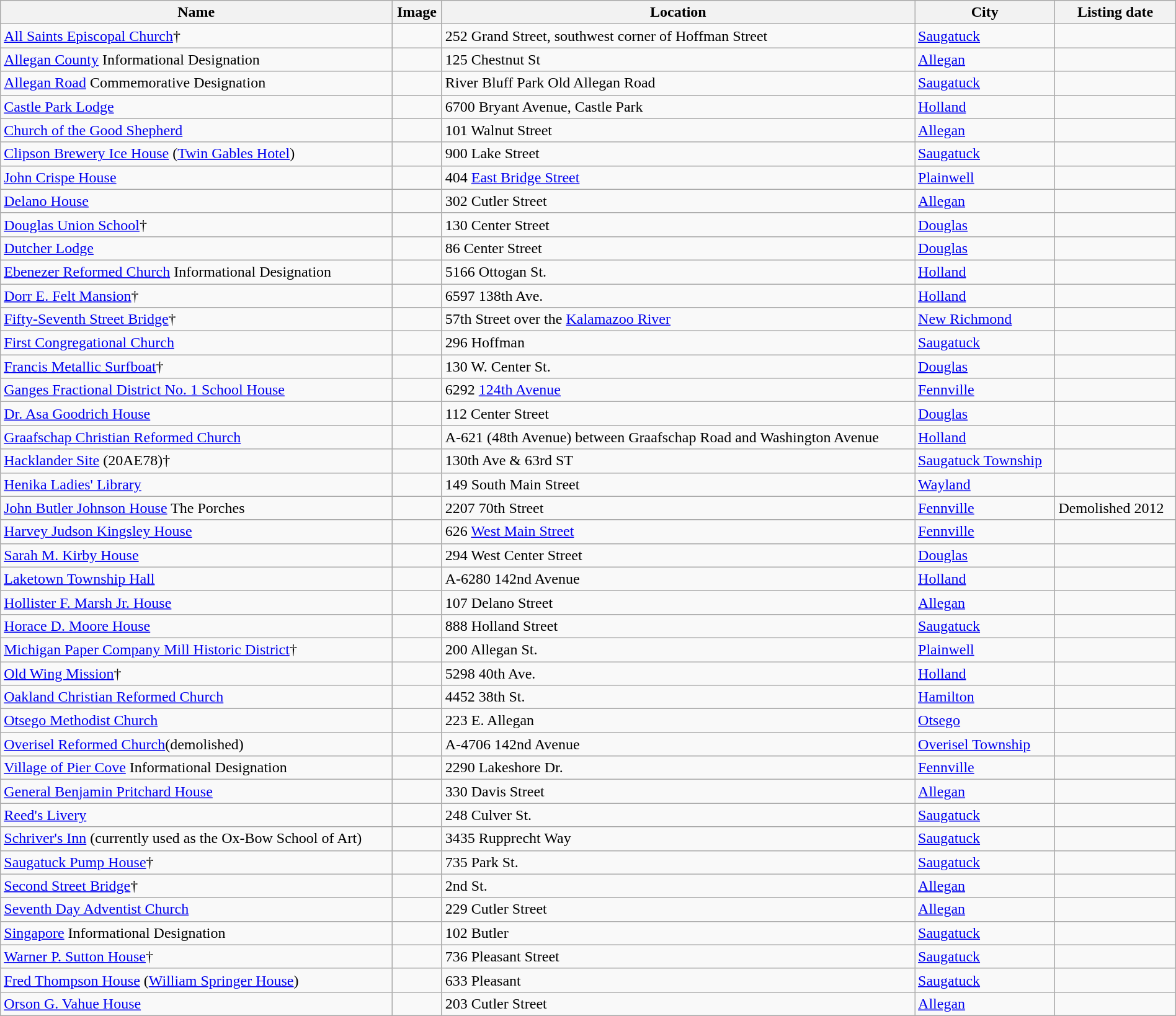<table class="wikitable sortable" style="width:100%">
<tr>
<th>Name</th>
<th>Image</th>
<th>Location</th>
<th>City</th>
<th>Listing date</th>
</tr>
<tr>
<td><a href='#'>All Saints Episcopal Church</a>†</td>
<td></td>
<td>252 Grand Street, southwest corner of Hoffman Street</td>
<td><a href='#'>Saugatuck</a></td>
<td></td>
</tr>
<tr>
<td><a href='#'>Allegan County</a> Informational Designation</td>
<td></td>
<td>125 Chestnut St</td>
<td><a href='#'>Allegan</a></td>
<td></td>
</tr>
<tr>
<td><a href='#'>Allegan Road</a> Commemorative Designation</td>
<td></td>
<td>River Bluff Park Old Allegan Road</td>
<td><a href='#'>Saugatuck</a></td>
<td></td>
</tr>
<tr>
<td><a href='#'>Castle Park Lodge</a></td>
<td></td>
<td>6700 Bryant Avenue, Castle Park</td>
<td><a href='#'>Holland</a></td>
<td></td>
</tr>
<tr>
<td><a href='#'>Church of the Good Shepherd</a></td>
<td></td>
<td>101 Walnut Street</td>
<td><a href='#'>Allegan</a></td>
<td></td>
</tr>
<tr>
<td><a href='#'>Clipson Brewery Ice House</a> (<a href='#'>Twin Gables Hotel</a>)</td>
<td></td>
<td>900 Lake Street</td>
<td><a href='#'>Saugatuck</a></td>
<td></td>
</tr>
<tr>
<td><a href='#'>John Crispe House</a></td>
<td></td>
<td>404 <a href='#'>East Bridge Street</a></td>
<td><a href='#'>Plainwell</a></td>
<td></td>
</tr>
<tr>
<td><a href='#'>Delano House</a></td>
<td></td>
<td>302 Cutler Street</td>
<td><a href='#'>Allegan</a></td>
<td></td>
</tr>
<tr>
<td><a href='#'>Douglas Union School</a>†</td>
<td></td>
<td>130 Center Street</td>
<td><a href='#'>Douglas</a></td>
<td></td>
</tr>
<tr>
<td><a href='#'>Dutcher Lodge</a></td>
<td></td>
<td>86 Center Street</td>
<td><a href='#'>Douglas</a></td>
<td></td>
</tr>
<tr>
<td><a href='#'>Ebenezer Reformed Church</a> Informational Designation</td>
<td></td>
<td>5166 Ottogan St.</td>
<td><a href='#'>Holland</a></td>
<td></td>
</tr>
<tr>
<td><a href='#'>Dorr E. Felt Mansion</a>†</td>
<td></td>
<td>6597 138th Ave.</td>
<td><a href='#'>Holland</a></td>
<td></td>
</tr>
<tr>
<td><a href='#'>Fifty-Seventh Street Bridge</a>†</td>
<td></td>
<td>57th Street over the <a href='#'>Kalamazoo River</a></td>
<td><a href='#'>New Richmond</a></td>
<td></td>
</tr>
<tr>
<td><a href='#'>First Congregational Church</a></td>
<td></td>
<td>296 Hoffman</td>
<td><a href='#'>Saugatuck</a></td>
<td></td>
</tr>
<tr>
<td><a href='#'>Francis Metallic Surfboat</a>†</td>
<td></td>
<td>130 W. Center St.</td>
<td><a href='#'>Douglas</a></td>
<td></td>
</tr>
<tr>
<td><a href='#'>Ganges Fractional District No. 1 School House</a></td>
<td></td>
<td>6292 <a href='#'>124th Avenue</a></td>
<td><a href='#'>Fennville</a></td>
<td></td>
</tr>
<tr>
<td><a href='#'>Dr. Asa Goodrich House</a></td>
<td></td>
<td>112 Center Street</td>
<td><a href='#'>Douglas</a></td>
<td></td>
</tr>
<tr>
<td><a href='#'>Graafschap Christian Reformed Church</a></td>
<td></td>
<td>A-621 (48th Avenue) between Graafschap Road and Washington Avenue</td>
<td><a href='#'>Holland</a></td>
<td></td>
</tr>
<tr>
<td><a href='#'>Hacklander Site</a> (20AE78)†</td>
<td></td>
<td>130th Ave & 63rd ST</td>
<td><a href='#'>Saugatuck Township</a></td>
<td></td>
</tr>
<tr>
<td><a href='#'>Henika Ladies' Library</a></td>
<td></td>
<td>149 South Main Street</td>
<td><a href='#'>Wayland</a></td>
<td></td>
</tr>
<tr>
<td><a href='#'>John Butler Johnson House</a> The Porches</td>
<td></td>
<td>2207 70th Street</td>
<td><a href='#'>Fennville</a></td>
<td> Demolished 2012</td>
</tr>
<tr>
<td><a href='#'>Harvey Judson Kingsley House</a></td>
<td></td>
<td>626 <a href='#'>West Main Street</a></td>
<td><a href='#'>Fennville</a></td>
<td></td>
</tr>
<tr>
<td><a href='#'>Sarah M. Kirby House</a></td>
<td></td>
<td>294 West Center Street</td>
<td><a href='#'>Douglas</a></td>
<td></td>
</tr>
<tr>
<td><a href='#'>Laketown Township Hall</a></td>
<td></td>
<td>A-6280 142nd Avenue</td>
<td><a href='#'>Holland</a></td>
<td></td>
</tr>
<tr>
<td><a href='#'>Hollister F. Marsh Jr. House</a></td>
<td></td>
<td>107 Delano Street</td>
<td><a href='#'>Allegan</a></td>
<td></td>
</tr>
<tr>
<td><a href='#'>Horace D. Moore House</a></td>
<td></td>
<td>888 Holland Street</td>
<td><a href='#'>Saugatuck</a></td>
<td></td>
</tr>
<tr>
<td><a href='#'>Michigan Paper Company Mill Historic District</a>†</td>
<td></td>
<td>200 Allegan St.</td>
<td><a href='#'>Plainwell</a></td>
<td></td>
</tr>
<tr>
<td><a href='#'>Old Wing Mission</a>†</td>
<td></td>
<td>5298 40th Ave.</td>
<td><a href='#'>Holland</a></td>
<td></td>
</tr>
<tr>
<td><a href='#'>Oakland Christian Reformed Church</a></td>
<td></td>
<td>4452 38th St.</td>
<td><a href='#'>Hamilton</a></td>
<td></td>
</tr>
<tr>
<td><a href='#'>Otsego Methodist Church</a></td>
<td></td>
<td>223 E. Allegan</td>
<td><a href='#'>Otsego</a></td>
<td></td>
</tr>
<tr>
<td><a href='#'>Overisel Reformed Church</a>(demolished)</td>
<td></td>
<td>A-4706 142nd Avenue</td>
<td><a href='#'>Overisel Township</a></td>
<td></td>
</tr>
<tr>
<td><a href='#'>Village of Pier Cove</a> Informational Designation</td>
<td></td>
<td>2290 Lakeshore Dr.</td>
<td><a href='#'>Fennville</a></td>
<td></td>
</tr>
<tr>
<td><a href='#'>General Benjamin Pritchard House</a></td>
<td></td>
<td>330 Davis Street</td>
<td><a href='#'>Allegan</a></td>
<td></td>
</tr>
<tr>
<td><a href='#'>Reed's Livery</a></td>
<td></td>
<td>248 Culver St.</td>
<td><a href='#'>Saugatuck</a></td>
<td></td>
</tr>
<tr>
<td><a href='#'>Schriver's Inn</a> (currently used as the Ox-Bow School of Art)</td>
<td></td>
<td>3435 Rupprecht Way</td>
<td><a href='#'>Saugatuck</a></td>
<td></td>
</tr>
<tr>
<td><a href='#'>Saugatuck Pump House</a>†</td>
<td></td>
<td>735 Park St.</td>
<td><a href='#'>Saugatuck</a></td>
<td></td>
</tr>
<tr>
<td><a href='#'>Second Street Bridge</a>†</td>
<td></td>
<td>2nd St.</td>
<td><a href='#'>Allegan</a></td>
<td></td>
</tr>
<tr>
<td><a href='#'>Seventh Day Adventist Church</a></td>
<td></td>
<td>229 Cutler Street</td>
<td><a href='#'>Allegan</a></td>
<td></td>
</tr>
<tr>
<td><a href='#'>Singapore</a> Informational Designation</td>
<td></td>
<td>102 Butler</td>
<td><a href='#'>Saugatuck</a></td>
<td></td>
</tr>
<tr>
<td><a href='#'>Warner P. Sutton House</a>†</td>
<td></td>
<td>736 Pleasant Street</td>
<td><a href='#'>Saugatuck</a></td>
<td></td>
</tr>
<tr>
<td><a href='#'>Fred Thompson House</a> (<a href='#'>William Springer House</a>)</td>
<td></td>
<td>633 Pleasant</td>
<td><a href='#'>Saugatuck</a></td>
<td></td>
</tr>
<tr>
<td><a href='#'>Orson G. Vahue House</a></td>
<td></td>
<td>203 Cutler Street</td>
<td><a href='#'>Allegan</a></td>
<td></td>
</tr>
</table>
